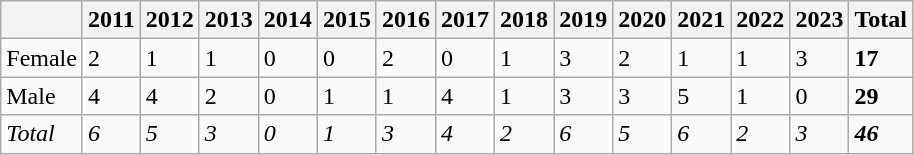<table class="wikitable" style="text-align:left">
<tr>
<th></th>
<th>2011</th>
<th>2012</th>
<th>2013</th>
<th>2014</th>
<th>2015</th>
<th>2016</th>
<th>2017</th>
<th>2018</th>
<th>2019</th>
<th>2020</th>
<th>2021</th>
<th>2022</th>
<th>2023</th>
<th>Total</th>
</tr>
<tr>
<td>Female</td>
<td>2</td>
<td>1</td>
<td>1</td>
<td>0</td>
<td>0</td>
<td>2</td>
<td>0</td>
<td>1</td>
<td>3</td>
<td>2</td>
<td>1</td>
<td>1</td>
<td>3</td>
<td><strong>17</strong></td>
</tr>
<tr>
<td>Male</td>
<td>4</td>
<td>4</td>
<td>2</td>
<td>0</td>
<td>1</td>
<td>1</td>
<td>4</td>
<td>1</td>
<td>3</td>
<td>3</td>
<td>5</td>
<td>1</td>
<td>0</td>
<td><strong>29</strong></td>
</tr>
<tr>
<td><em>Total</em></td>
<td><em>6</em></td>
<td><em>5</em></td>
<td><em>3</em></td>
<td><em>0</em></td>
<td><em>1</em></td>
<td><em>3</em></td>
<td><em>4</em></td>
<td><em>2</em></td>
<td><em>6</em></td>
<td><em>5</em></td>
<td><em>6</em></td>
<td><em>2</em></td>
<td><em>3</em></td>
<td><strong><em>46</em></strong></td>
</tr>
</table>
